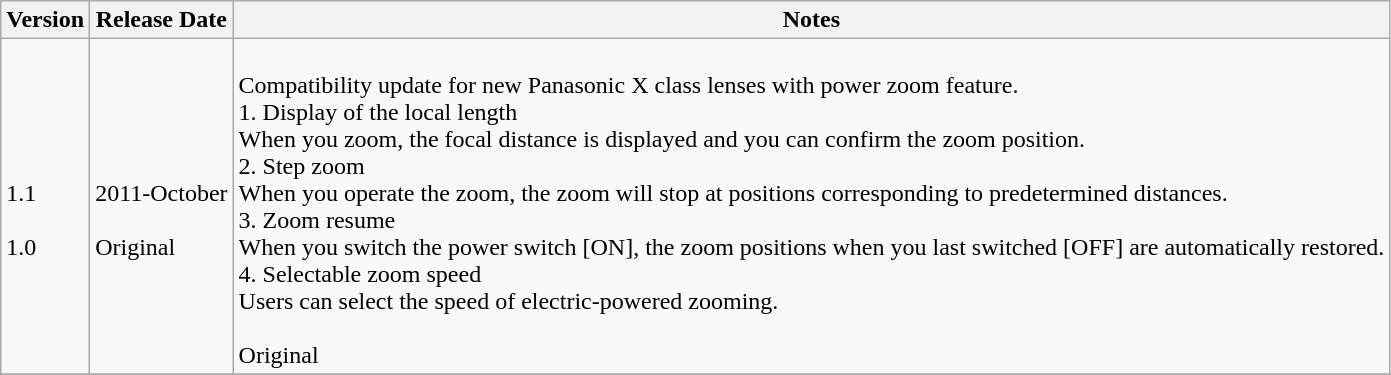<table class="wikitable plainlinks" border="1">
<tr>
<th>Version</th>
<th>Release Date</th>
<th>Notes</th>
</tr>
<tr>
<td><br>1.1<br><br>
1.0</td>
<td><br>2011-October<br><br>
Original</td>
<td><br>Compatibility update for new Panasonic X class lenses with power zoom feature.<br>
1. Display of the local length<br>
When you zoom, the focal distance is displayed and you can confirm the zoom position.<br>
2. Step zoom<br>
When you operate the zoom, the zoom will stop at positions corresponding to predetermined distances.<br>
3. Zoom resume<br>
When you switch the power switch [ON], the zoom positions when you last switched [OFF] are automatically restored.<br>
4. Selectable zoom speed<br>
Users can select the speed of electric-powered zooming.<br>
<br>
Original</td>
</tr>
<tr>
</tr>
</table>
